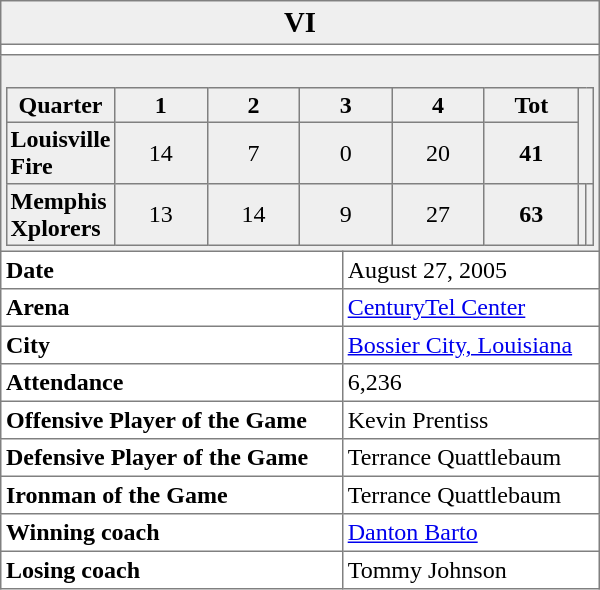<table class="toccolours" border="1" cellpadding="3" cellspacing="0" style="width: 25em; float: right; margin: 0 0 1em 1em; border-collapse: collapse;">
<tr style="text-align: center;">
<td colspan="2" style="background: #efefef; font-size: larger;"><strong> VI</strong></td>
</tr>
<tr style="text-align: center; background: #ffffff;">
<td colspan="2"></td>
</tr>
<tr>
<td align="center" colspan="2" style="background: #efefef;"><br><table class="toccolours" border="1" cellpadding="2" cellspacing="2" style="width: 100%; border-collapse: collapse;">
<tr style="text-align: center;">
<td><strong>Quarter</strong></td>
<td style="width: 17%;"><strong>1</strong></td>
<td style="width: 17%;"><strong>2</strong></td>
<td style="width: 17%;"><strong>3</strong></td>
<td style="width: 17%;"><strong>4</strong></td>
<td style="width: 17%;"><strong>Tot</strong></td>
</tr>
<tr style="text-align: center;">
<td align="left"><strong>Louisville Fire </strong></td>
<td>14</td>
<td>7</td>
<td>0</td>
<td>20</td>
<td><strong>41</strong></td>
</tr>
<tr style="text-align: center;">
<td align="left"><strong>Memphis Xplorers</strong></td>
<td>13</td>
<td>14</td>
<td>9</td>
<td>27</td>
<td><strong>63</strong></td>
<td></td>
<td></td>
</tr>
</table>
</td>
</tr>
<tr style="vertical-align: middle;">
<td><strong>Date</strong></td>
<td>August 27, 2005</td>
</tr>
<tr style="vertical-align: middle;">
<td><strong>Arena</strong></td>
<td><a href='#'>CenturyTel Center</a></td>
</tr>
<tr style="vertical-align: middle;">
<td><strong>City</strong></td>
<td><a href='#'>Bossier City, Louisiana</a></td>
</tr>
<tr style="vertical-align: middle;">
<td><strong>Attendance</strong></td>
<td>6,236</td>
</tr>
<tr style="vertical-align: middle;">
<td><strong>Offensive Player of the Game</strong></td>
<td>Kevin Prentiss</td>
</tr>
<tr style="vertical-align: middle;">
<td><strong>Defensive Player of the Game</strong></td>
<td>Terrance Quattlebaum</td>
</tr>
<tr style="vertical-align: middle;">
<td><strong>Ironman of the Game</strong></td>
<td>Terrance Quattlebaum</td>
</tr>
<tr style="vertical-align: middle;">
<td><strong>Winning coach</strong></td>
<td><a href='#'>Danton Barto</a></td>
</tr>
<tr style="vertical-align: middle;">
<td><strong>Losing coach</strong></td>
<td>Tommy Johnson</td>
</tr>
</table>
